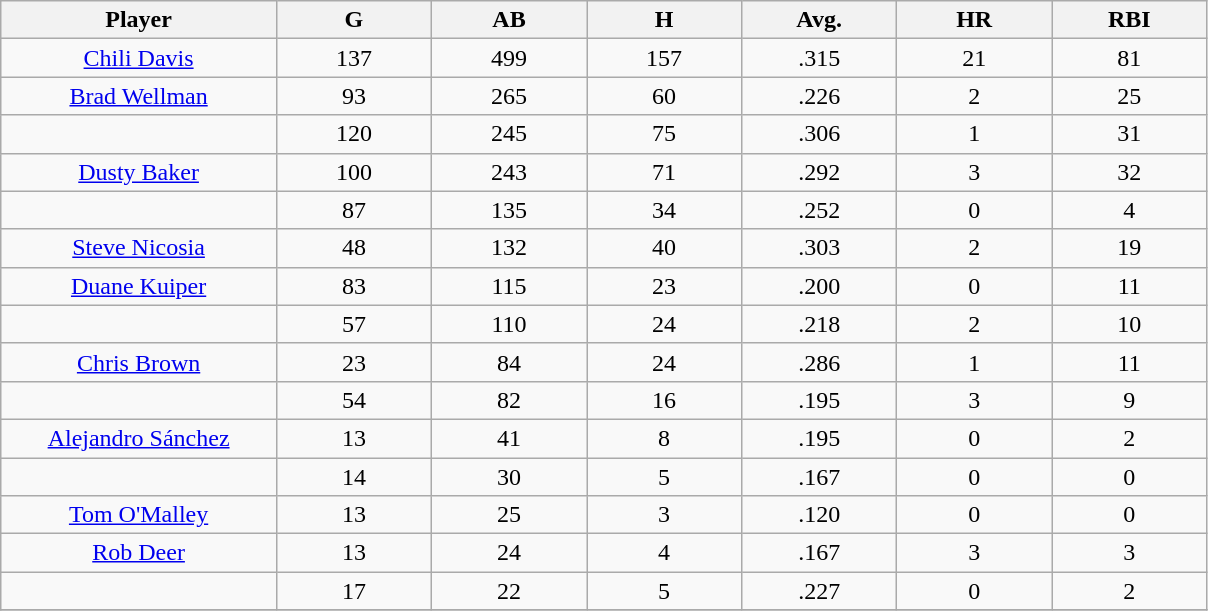<table class="wikitable sortable">
<tr>
<th bgcolor="#DDDDFF" width="16%">Player</th>
<th bgcolor="#DDDDFF" width="9%">G</th>
<th bgcolor="#DDDDFF" width="9%">AB</th>
<th bgcolor="#DDDDFF" width="9%">H</th>
<th bgcolor="#DDDDFF" width="9%">Avg.</th>
<th bgcolor="#DDDDFF" width="9%">HR</th>
<th bgcolor="#DDDDFF" width="9%">RBI</th>
</tr>
<tr align="center">
<td><a href='#'>Chili Davis</a></td>
<td>137</td>
<td>499</td>
<td>157</td>
<td>.315</td>
<td>21</td>
<td>81</td>
</tr>
<tr align=center>
<td><a href='#'>Brad Wellman</a></td>
<td>93</td>
<td>265</td>
<td>60</td>
<td>.226</td>
<td>2</td>
<td>25</td>
</tr>
<tr align=center>
<td></td>
<td>120</td>
<td>245</td>
<td>75</td>
<td>.306</td>
<td>1</td>
<td>31</td>
</tr>
<tr align="center">
<td><a href='#'>Dusty Baker</a></td>
<td>100</td>
<td>243</td>
<td>71</td>
<td>.292</td>
<td>3</td>
<td>32</td>
</tr>
<tr align=center>
<td></td>
<td>87</td>
<td>135</td>
<td>34</td>
<td>.252</td>
<td>0</td>
<td>4</td>
</tr>
<tr align="center">
<td><a href='#'>Steve Nicosia</a></td>
<td>48</td>
<td>132</td>
<td>40</td>
<td>.303</td>
<td>2</td>
<td>19</td>
</tr>
<tr align=center>
<td><a href='#'>Duane Kuiper</a></td>
<td>83</td>
<td>115</td>
<td>23</td>
<td>.200</td>
<td>0</td>
<td>11</td>
</tr>
<tr align=center>
<td></td>
<td>57</td>
<td>110</td>
<td>24</td>
<td>.218</td>
<td>2</td>
<td>10</td>
</tr>
<tr align="center">
<td><a href='#'>Chris Brown</a></td>
<td>23</td>
<td>84</td>
<td>24</td>
<td>.286</td>
<td>1</td>
<td>11</td>
</tr>
<tr align=center>
<td></td>
<td>54</td>
<td>82</td>
<td>16</td>
<td>.195</td>
<td>3</td>
<td>9</td>
</tr>
<tr align="center">
<td><a href='#'>Alejandro Sánchez</a></td>
<td>13</td>
<td>41</td>
<td>8</td>
<td>.195</td>
<td>0</td>
<td>2</td>
</tr>
<tr align=center>
<td></td>
<td>14</td>
<td>30</td>
<td>5</td>
<td>.167</td>
<td>0</td>
<td>0</td>
</tr>
<tr align="center">
<td><a href='#'>Tom O'Malley</a></td>
<td>13</td>
<td>25</td>
<td>3</td>
<td>.120</td>
<td>0</td>
<td>0</td>
</tr>
<tr align=center>
<td><a href='#'>Rob Deer</a></td>
<td>13</td>
<td>24</td>
<td>4</td>
<td>.167</td>
<td>3</td>
<td>3</td>
</tr>
<tr align=center>
<td></td>
<td>17</td>
<td>22</td>
<td>5</td>
<td>.227</td>
<td>0</td>
<td>2</td>
</tr>
<tr align="center">
</tr>
</table>
